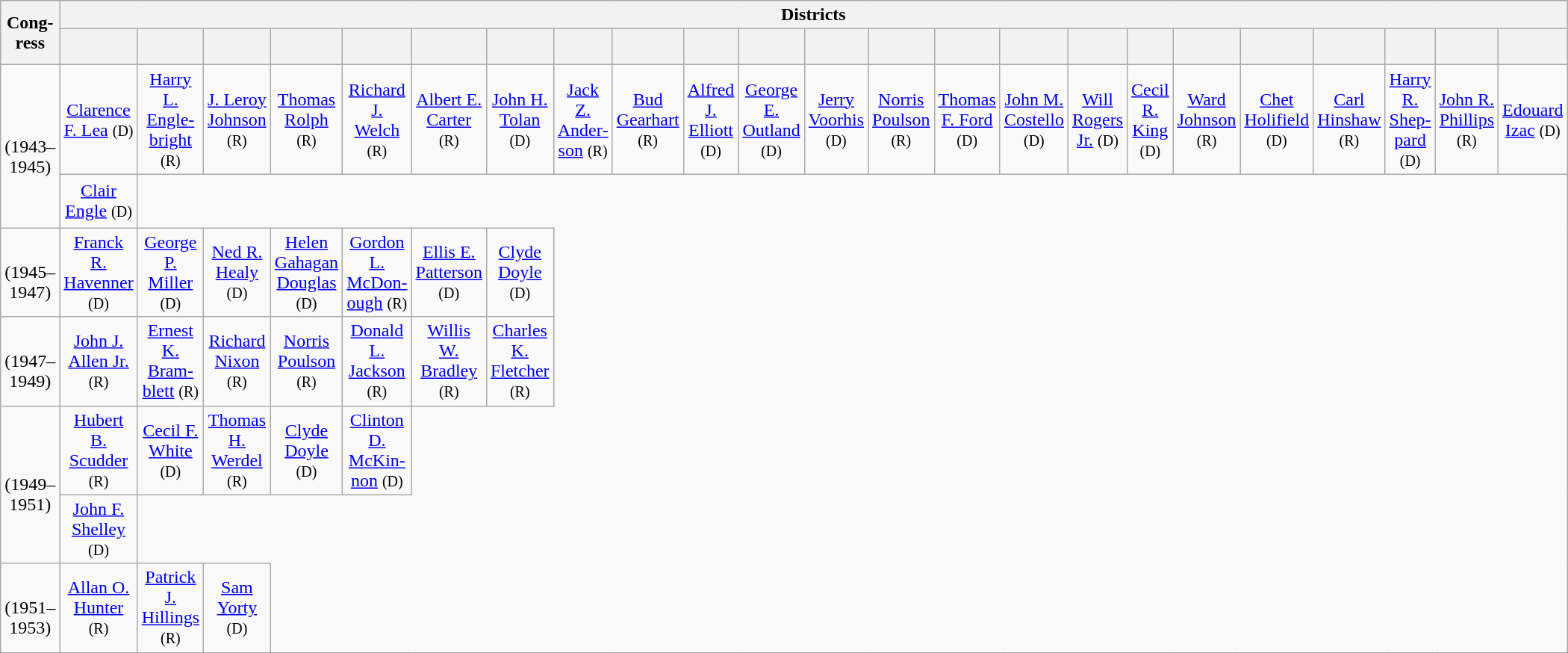<table class=wikitable style="text-align:center">
<tr>
<th rowspan=2>Cong­ress</th>
<th colspan=23>Districts</th>
</tr>
<tr style="height:2em">
<th></th>
<th></th>
<th></th>
<th></th>
<th></th>
<th></th>
<th></th>
<th></th>
<th></th>
<th></th>
<th></th>
<th></th>
<th></th>
<th></th>
<th></th>
<th></th>
<th></th>
<th></th>
<th></th>
<th></th>
<th></th>
<th></th>
<th></th>
</tr>
<tr style="height:3em">
<td rowspan=2><strong></strong><br>(1943–1945)</td>
<td><a href='#'>Clarence F. Lea</a> <small>(D)</small></td>
<td><a href='#'>Harry L. Engle­bright</a> <small>(R)</small></td>
<td><a href='#'>J. Leroy Johnson</a> <small>(R)</small></td>
<td><a href='#'>Thomas Rolph</a> <small>(R)</small></td>
<td><a href='#'>Richard J. Welch</a> <small>(R)</small></td>
<td><a href='#'>Albert E. Carter</a> <small>(R)</small></td>
<td><a href='#'>John H. Tolan</a> <small>(D)</small></td>
<td><a href='#'>Jack Z. Ander­son</a> <small>(R)</small></td>
<td><a href='#'>Bud Gearhart</a> <small>(R)</small></td>
<td><a href='#'>Alfred J. Elliott</a> <small>(D)</small></td>
<td><a href='#'>George E. Outland</a> <small>(D)</small></td>
<td><a href='#'>Jerry Voorhis</a> <small>(D)</small></td>
<td><a href='#'>Norris Poulson</a> <small>(R)</small></td>
<td><a href='#'>Thomas F. Ford</a> <small>(D)</small></td>
<td><a href='#'>John M. Costello</a> <small>(D)</small></td>
<td><a href='#'>Will Rogers Jr.</a> <small>(D)</small></td>
<td><a href='#'>Cecil R. King</a> <small>(D)</small></td>
<td><a href='#'>Ward Johnson</a> <small>(R)</small></td>
<td><a href='#'>Chet Holifield</a> <small>(D)</small></td>
<td><a href='#'>Carl Hinshaw</a> <small>(R)</small></td>
<td><a href='#'>Harry R. Shep­pard</a> <small>(D)</small></td>
<td><a href='#'>John R. Phillips</a> <small>(R)</small></td>
<td><a href='#'>Edouard Izac</a> <small>(D)</small></td>
</tr>
<tr style="height:3em">
<td><a href='#'>Clair Engle</a> <small>(D)</small></td>
</tr>
<tr style="height:3em">
<td><strong></strong><br>(1945–1947)</td>
<td><a href='#'>Franck R. Havenner</a> <small>(D)</small></td>
<td><a href='#'>George P. Miller</a> <small>(D)</small></td>
<td><a href='#'>Ned R. Healy</a> <small>(D)</small></td>
<td><a href='#'>Helen Gahagan Douglas</a> <small>(D)</small></td>
<td><a href='#'>Gordon L. McDon­ough</a> <small>(R)</small></td>
<td><a href='#'>Ellis E. Patterson</a> <small>(D)</small></td>
<td><a href='#'>Clyde Doyle</a> <small>(D)</small></td>
</tr>
<tr style="height:3em">
<td><strong></strong><br>(1947–1949)</td>
<td><a href='#'>John J. Allen Jr.</a> <small>(R)</small></td>
<td><a href='#'>Ernest K. Bram­blett</a> <small>(R)</small></td>
<td><a href='#'>Richard Nixon</a> <small>(R)</small></td>
<td><a href='#'>Norris Poulson</a> <small>(R)</small></td>
<td><a href='#'>Donald L. Jackson</a> <small>(R)</small></td>
<td><a href='#'>Willis W. Bradley</a> <small>(R)</small></td>
<td><a href='#'>Charles K. Fletcher</a> <small>(R)</small></td>
</tr>
<tr style="height:3em">
<td rowspan=2><strong></strong><br>(1949–1951)</td>
<td><a href='#'>Hubert B. Scudder</a> <small>(R)</small></td>
<td><a href='#'>Cecil F. White</a> <small>(D)</small></td>
<td><a href='#'>Thomas H. Werdel</a> <small>(R)</small></td>
<td><a href='#'>Clyde Doyle</a> <small>(D)</small></td>
<td><a href='#'>Clinton D. McKin­non</a> <small>(D)</small></td>
</tr>
<tr style="height:3em">
<td><a href='#'>John F. Shelley</a> <small>(D)</small></td>
</tr>
<tr style="height:3em">
<td><strong></strong><br>(1951–1953)</td>
<td><a href='#'>Allan O. Hunter</a> <small>(R)</small></td>
<td><a href='#'>Patrick J. Hillings</a> <small>(R)</small></td>
<td><a href='#'>Sam Yorty</a> <small>(D)</small></td>
</tr>
</table>
